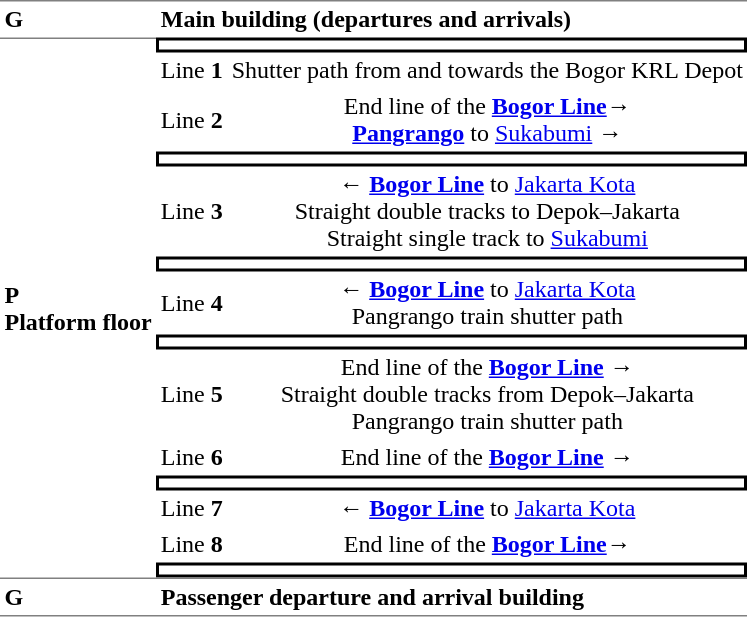<table cellspacing="0" cellpadding="3">
<tr>
<td style="border-top:solid 1px gray;"><strong>G</strong></td>
<td colspan="2" style="border-top:solid 1px gray;"><strong>Main building (departures and arrivals)</strong></td>
</tr>
<tr>
<td rowspan="14" style="border-top:solid 1px gray; width="75"><strong>P</strong><br><strong>Platform floor</strong></td>
<td colspan="2" style="border-top:solid 2px black;border-right:solid 2px black;border-left:solid 2px black;border-bottom:solid 2px black;text-align:center;"></td>
</tr>
<tr>
<td>Line <strong>1</strong></td>
<td style="text-align:center">Shutter path from and towards the Bogor KRL Depot</td>
</tr>
<tr>
<td>Line <strong>2</strong></td>
<td style="text-align:center">End line of the  <strong><a href='#'>Bogor Line</a></strong>→<br> <strong><a href='#'>Pangrango</a></strong> to <a href='#'>Sukabumi</a>  →</td>
</tr>
<tr>
<td colspan="2" style="border-top:solid 2px black;border-right:solid 2px black;border-left:solid 2px black;border-bottom:solid 2px black;text-align:center;"></td>
</tr>
<tr>
<td>Line <strong>3</strong></td>
<td style="text-align:center">←   <strong><a href='#'>Bogor Line</a></strong> to <a href='#'>Jakarta Kota</a><br>Straight double tracks to Depok–Jakarta<br>Straight single track to <a href='#'>Sukabumi</a></td>
</tr>
<tr>
<td colspan="2" style="border-top:solid 2px black;border-right:solid 2px black;border-left:solid 2px black;border-bottom:solid 2px black;text-align:center;"></td>
</tr>
<tr>
<td>Line <strong>4</strong></td>
<td style="text-align:center">←   <strong><a href='#'>Bogor Line</a></strong> to <a href='#'>Jakarta Kota</a><br>Pangrango train shutter path</td>
</tr>
<tr>
<td colspan="2" style="border-top:solid 2px black;border-right:solid 2px black;border-left:solid 2px black;border-bottom:solid 2px black;text-align:center;"></td>
</tr>
<tr>
<td>Line <strong>5</strong></td>
<td style="text-align:center">End line of the  <strong><a href='#'>Bogor Line</a></strong> →<br>Straight double tracks from Depok–Jakarta<br>Pangrango train shutter path</td>
</tr>
<tr>
<td>Line <strong>6</strong></td>
<td style="text-align:center">End line of the  <strong><a href='#'>Bogor Line</a></strong> →</td>
</tr>
<tr>
<td colspan="2" style="border-top:solid 2px black;border-right:solid 2px black;border-left:solid 2px black;border-bottom:solid 2px black;text-align:center;"></td>
</tr>
<tr>
<td>Line <strong>7</strong></td>
<td style="text-align:center">←    <strong><a href='#'>Bogor Line</a></strong> to <a href='#'>Jakarta Kota</a></td>
</tr>
<tr>
<td>Line <strong>8</strong></td>
<td style="text-align:center">End line of the  <strong><a href='#'>Bogor Line</a></strong>→</td>
</tr>
<tr>
<td colspan="2" style="border-top:solid 2px black;border-right:solid 2px black;border-left:solid 2px black;border-bottom:solid 2px black;text-align:center;"></td>
</tr>
<tr>
<td style="border-top:solid 1px gray; border-bottom:solid 1px gray;"><strong>G</strong></td>
<td colspan="2" style="border-top:solid 1px gray; border-bottom:solid 1px gray;"><strong>Passenger departure and arrival building</strong></td>
</tr>
</table>
